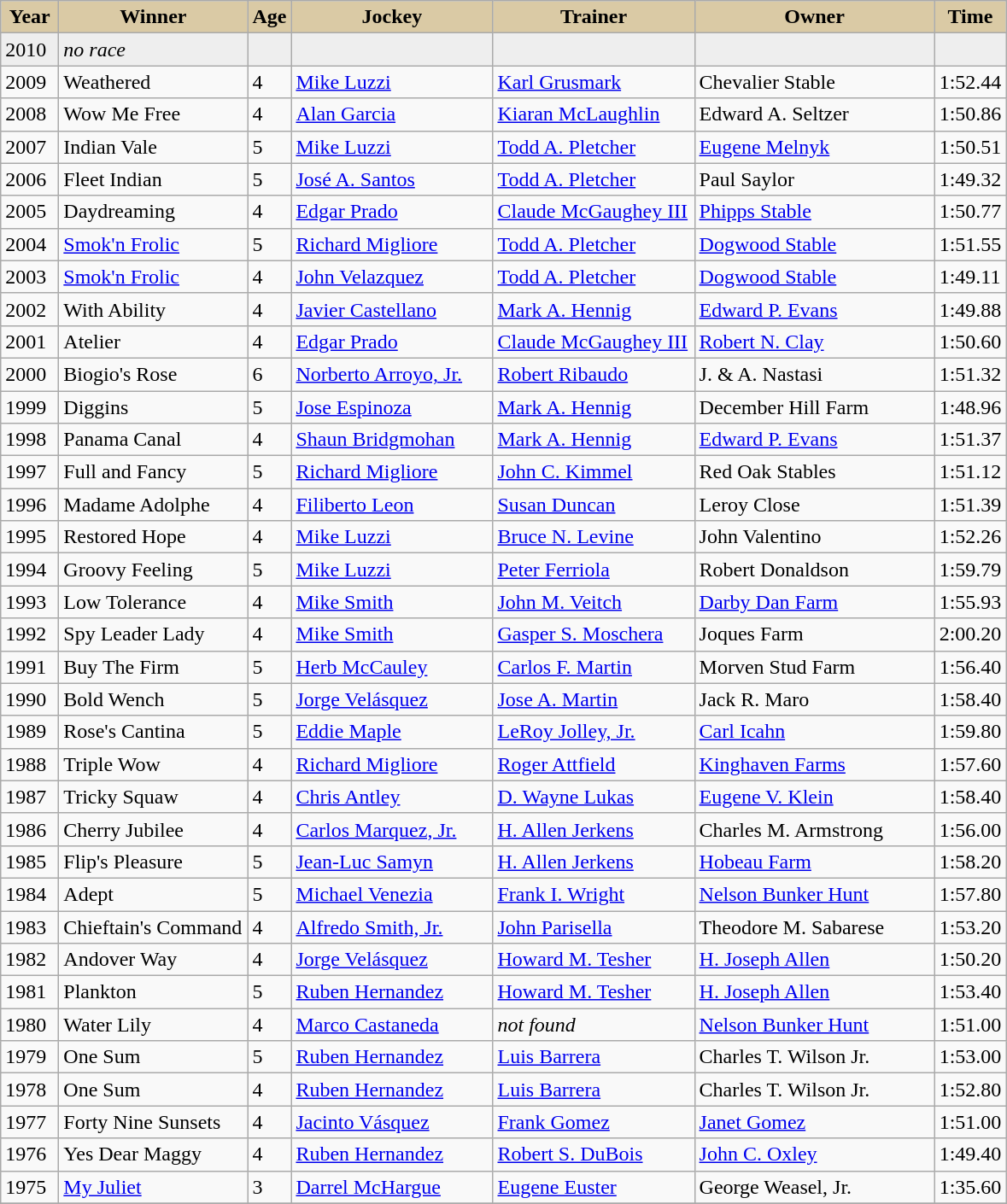<table class="wikitable sortable">
<tr>
<th style="background-color:#DACAA5; width:38px">Year<br></th>
<th style="background-color:#DACAA5; width:140px">Winner<br></th>
<th style="background-color:#DACAA5">Age<br></th>
<th style="background-color:#DACAA5; width:150px">Jockey<br></th>
<th style="background-color:#DACAA5; width:150px">Trainer<br></th>
<th style="background-color:#DACAA5; width:180px">Owner<br></th>
<th style="background-color:#DACAA5">Time</th>
</tr>
<tr bgcolor="#eeeeee">
<td>2010</td>
<td><em>no race</em></td>
<td></td>
<td></td>
<td></td>
<td></td>
<td></td>
</tr>
<tr>
<td>2009</td>
<td>Weathered</td>
<td>4</td>
<td><a href='#'>Mike Luzzi</a></td>
<td><a href='#'>Karl Grusmark</a></td>
<td>Chevalier Stable</td>
<td>1:52.44</td>
</tr>
<tr>
<td>2008</td>
<td>Wow Me Free</td>
<td>4</td>
<td><a href='#'>Alan Garcia</a></td>
<td><a href='#'>Kiaran McLaughlin</a></td>
<td>Edward A. Seltzer</td>
<td>1:50.86</td>
</tr>
<tr>
<td>2007</td>
<td>Indian Vale</td>
<td>5</td>
<td><a href='#'>Mike Luzzi</a></td>
<td><a href='#'>Todd A. Pletcher</a></td>
<td><a href='#'>Eugene Melnyk</a></td>
<td>1:50.51</td>
</tr>
<tr>
<td>2006</td>
<td>Fleet Indian</td>
<td>5</td>
<td><a href='#'>José A. Santos</a></td>
<td><a href='#'>Todd A. Pletcher</a></td>
<td>Paul Saylor</td>
<td>1:49.32</td>
</tr>
<tr>
<td>2005</td>
<td>Daydreaming</td>
<td>4</td>
<td><a href='#'>Edgar Prado</a></td>
<td><a href='#'>Claude McGaughey III</a></td>
<td><a href='#'>Phipps Stable</a></td>
<td>1:50.77</td>
</tr>
<tr>
<td>2004</td>
<td><a href='#'>Smok'n Frolic</a></td>
<td>5</td>
<td><a href='#'>Richard Migliore</a></td>
<td><a href='#'>Todd A. Pletcher</a></td>
<td><a href='#'>Dogwood Stable</a></td>
<td>1:51.55</td>
</tr>
<tr>
<td>2003</td>
<td><a href='#'>Smok'n Frolic</a></td>
<td>4</td>
<td><a href='#'>John Velazquez</a></td>
<td><a href='#'>Todd A. Pletcher</a></td>
<td><a href='#'>Dogwood Stable</a></td>
<td>1:49.11</td>
</tr>
<tr>
<td>2002</td>
<td>With Ability</td>
<td>4</td>
<td><a href='#'>Javier Castellano</a></td>
<td><a href='#'>Mark A. Hennig</a></td>
<td><a href='#'>Edward P. Evans</a></td>
<td>1:49.88</td>
</tr>
<tr>
<td>2001</td>
<td>Atelier</td>
<td>4</td>
<td><a href='#'>Edgar Prado</a></td>
<td><a href='#'>Claude McGaughey III</a></td>
<td><a href='#'>Robert N. Clay</a></td>
<td>1:50.60</td>
</tr>
<tr>
<td>2000</td>
<td>Biogio's Rose</td>
<td>6</td>
<td><a href='#'>Norberto Arroyo, Jr.</a></td>
<td><a href='#'>Robert Ribaudo</a></td>
<td>J. & A. Nastasi</td>
<td>1:51.32</td>
</tr>
<tr>
<td>1999</td>
<td>Diggins</td>
<td>5</td>
<td><a href='#'>Jose Espinoza</a></td>
<td><a href='#'>Mark A. Hennig</a></td>
<td>December Hill Farm</td>
<td>1:48.96</td>
</tr>
<tr>
<td>1998</td>
<td>Panama Canal</td>
<td>4</td>
<td><a href='#'>Shaun Bridgmohan</a></td>
<td><a href='#'>Mark A. Hennig</a></td>
<td><a href='#'>Edward P. Evans</a></td>
<td>1:51.37</td>
</tr>
<tr>
<td>1997</td>
<td>Full and Fancy</td>
<td>5</td>
<td><a href='#'>Richard Migliore</a></td>
<td><a href='#'>John C. Kimmel</a></td>
<td>Red Oak Stables</td>
<td>1:51.12</td>
</tr>
<tr>
<td>1996</td>
<td>Madame Adolphe</td>
<td>4</td>
<td><a href='#'>Filiberto Leon</a></td>
<td><a href='#'>Susan Duncan</a></td>
<td>Leroy Close</td>
<td>1:51.39</td>
</tr>
<tr>
<td>1995</td>
<td>Restored Hope</td>
<td>4</td>
<td><a href='#'>Mike Luzzi</a></td>
<td><a href='#'>Bruce N. Levine</a></td>
<td>John Valentino</td>
<td>1:52.26</td>
</tr>
<tr>
<td>1994</td>
<td>Groovy Feeling</td>
<td>5</td>
<td><a href='#'>Mike Luzzi</a></td>
<td><a href='#'>Peter Ferriola</a></td>
<td>Robert Donaldson</td>
<td>1:59.79</td>
</tr>
<tr>
<td>1993</td>
<td>Low Tolerance</td>
<td>4</td>
<td><a href='#'>Mike Smith</a></td>
<td><a href='#'>John M. Veitch</a></td>
<td><a href='#'>Darby Dan Farm</a></td>
<td>1:55.93</td>
</tr>
<tr>
<td>1992</td>
<td>Spy Leader Lady</td>
<td>4</td>
<td><a href='#'>Mike Smith</a></td>
<td><a href='#'>Gasper S. Moschera</a></td>
<td>Joques Farm</td>
<td>2:00.20</td>
</tr>
<tr>
<td>1991</td>
<td>Buy The Firm</td>
<td>5</td>
<td><a href='#'>Herb McCauley</a></td>
<td><a href='#'>Carlos F. Martin</a></td>
<td>Morven Stud Farm</td>
<td>1:56.40</td>
</tr>
<tr>
<td>1990</td>
<td>Bold Wench</td>
<td>5</td>
<td><a href='#'>Jorge Velásquez</a></td>
<td><a href='#'>Jose A. Martin</a></td>
<td>Jack R. Maro</td>
<td>1:58.40</td>
</tr>
<tr>
<td>1989</td>
<td>Rose's Cantina</td>
<td>5</td>
<td><a href='#'>Eddie Maple</a></td>
<td><a href='#'>LeRoy Jolley, Jr.</a></td>
<td><a href='#'>Carl Icahn</a></td>
<td>1:59.80</td>
</tr>
<tr>
<td>1988</td>
<td>Triple Wow</td>
<td>4</td>
<td><a href='#'>Richard Migliore</a></td>
<td><a href='#'>Roger Attfield</a></td>
<td><a href='#'>Kinghaven Farms</a></td>
<td>1:57.60</td>
</tr>
<tr>
<td>1987</td>
<td>Tricky Squaw</td>
<td>4</td>
<td><a href='#'>Chris Antley</a></td>
<td><a href='#'>D. Wayne Lukas</a></td>
<td><a href='#'>Eugene V. Klein</a></td>
<td>1:58.40</td>
</tr>
<tr>
<td>1986</td>
<td>Cherry Jubilee</td>
<td>4</td>
<td><a href='#'>Carlos Marquez, Jr.</a></td>
<td><a href='#'>H. Allen Jerkens</a></td>
<td>Charles M. Armstrong</td>
<td>1:56.00</td>
</tr>
<tr>
<td>1985</td>
<td>Flip's Pleasure</td>
<td>5</td>
<td><a href='#'>Jean-Luc Samyn</a></td>
<td><a href='#'>H. Allen Jerkens</a></td>
<td><a href='#'>Hobeau Farm</a></td>
<td>1:58.20</td>
</tr>
<tr>
<td>1984</td>
<td>Adept</td>
<td>5</td>
<td><a href='#'>Michael Venezia</a></td>
<td><a href='#'>Frank I. Wright</a></td>
<td><a href='#'>Nelson Bunker Hunt</a></td>
<td>1:57.80</td>
</tr>
<tr>
<td>1983</td>
<td>Chieftain's Command</td>
<td>4</td>
<td><a href='#'>Alfredo Smith, Jr.</a></td>
<td><a href='#'>John Parisella</a></td>
<td>Theodore M. Sabarese</td>
<td>1:53.20</td>
</tr>
<tr>
<td>1982</td>
<td>Andover Way</td>
<td>4</td>
<td><a href='#'>Jorge Velásquez</a></td>
<td><a href='#'>Howard M. Tesher</a></td>
<td><a href='#'>H. Joseph Allen</a></td>
<td>1:50.20</td>
</tr>
<tr>
<td>1981</td>
<td>Plankton</td>
<td>5</td>
<td><a href='#'>Ruben Hernandez</a></td>
<td><a href='#'>Howard M. Tesher</a></td>
<td><a href='#'>H. Joseph Allen</a></td>
<td>1:53.40</td>
</tr>
<tr>
<td>1980</td>
<td>Water Lily</td>
<td>4</td>
<td><a href='#'>Marco Castaneda</a></td>
<td><em>not found</em></td>
<td><a href='#'>Nelson Bunker Hunt</a></td>
<td>1:51.00</td>
</tr>
<tr>
<td>1979</td>
<td>One Sum</td>
<td>5</td>
<td><a href='#'>Ruben Hernandez</a></td>
<td><a href='#'>Luis Barrera</a></td>
<td>Charles T. Wilson Jr.</td>
<td>1:53.00</td>
</tr>
<tr>
<td>1978</td>
<td>One Sum</td>
<td>4</td>
<td><a href='#'>Ruben Hernandez</a></td>
<td><a href='#'>Luis Barrera</a></td>
<td>Charles T. Wilson Jr.</td>
<td>1:52.80</td>
</tr>
<tr>
<td>1977</td>
<td>Forty Nine Sunsets</td>
<td>4</td>
<td><a href='#'>Jacinto Vásquez</a></td>
<td><a href='#'>Frank Gomez</a></td>
<td><a href='#'>Janet Gomez</a></td>
<td>1:51.00</td>
</tr>
<tr>
<td>1976</td>
<td>Yes Dear Maggy</td>
<td>4</td>
<td><a href='#'>Ruben Hernandez</a></td>
<td><a href='#'>Robert S. DuBois</a></td>
<td><a href='#'>John C. Oxley</a></td>
<td>1:49.40</td>
</tr>
<tr>
<td>1975</td>
<td><a href='#'>My Juliet</a></td>
<td>3</td>
<td><a href='#'>Darrel McHargue</a></td>
<td><a href='#'>Eugene Euster</a></td>
<td>George Weasel, Jr.</td>
<td>1:35.60</td>
</tr>
<tr>
</tr>
</table>
